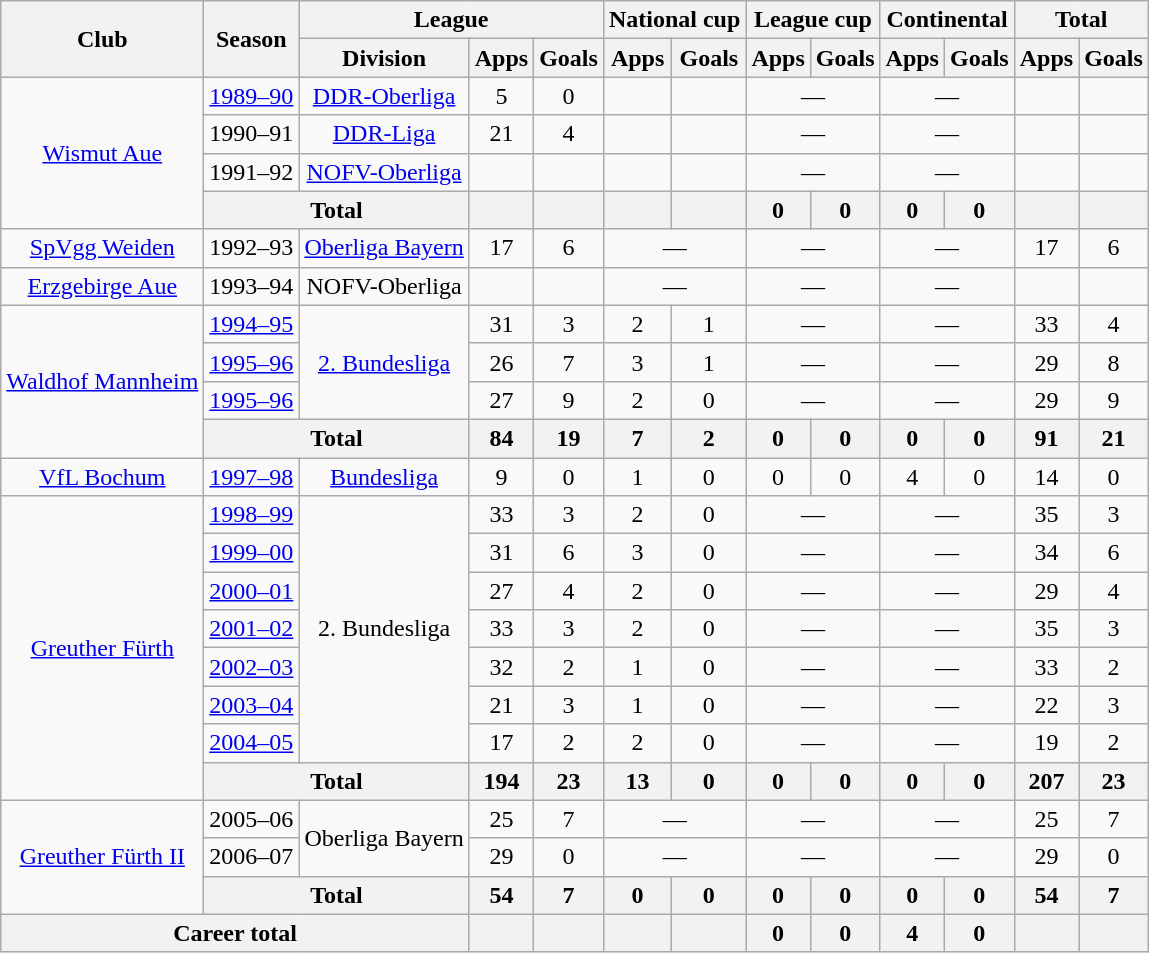<table class="wikitable" style="text-align:center">
<tr>
<th rowspan="2">Club</th>
<th rowspan="2">Season</th>
<th colspan="3">League</th>
<th colspan="2">National cup</th>
<th colspan="2">League cup</th>
<th colspan="2">Continental</th>
<th colspan="2">Total</th>
</tr>
<tr>
<th>Division</th>
<th>Apps</th>
<th>Goals</th>
<th>Apps</th>
<th>Goals</th>
<th>Apps</th>
<th>Goals</th>
<th>Apps</th>
<th>Goals</th>
<th>Apps</th>
<th>Goals</th>
</tr>
<tr>
<td rowspan="4"><a href='#'>Wismut Aue</a></td>
<td><a href='#'>1989–90</a></td>
<td><a href='#'>DDR-Oberliga</a></td>
<td>5</td>
<td>0</td>
<td></td>
<td></td>
<td colspan="2">—</td>
<td colspan="2">—</td>
<td></td>
<td></td>
</tr>
<tr>
<td>1990–91</td>
<td><a href='#'>DDR-Liga</a></td>
<td>21</td>
<td>4</td>
<td></td>
<td></td>
<td colspan="2">—</td>
<td colspan="2">—</td>
<td></td>
<td></td>
</tr>
<tr>
<td>1991–92</td>
<td><a href='#'>NOFV-Oberliga</a></td>
<td></td>
<td></td>
<td></td>
<td></td>
<td colspan="2">—</td>
<td colspan="2">—</td>
<td></td>
<td></td>
</tr>
<tr>
<th colspan="2">Total</th>
<th></th>
<th></th>
<th></th>
<th></th>
<th>0</th>
<th>0</th>
<th>0</th>
<th>0</th>
<th></th>
<th></th>
</tr>
<tr>
<td><a href='#'>SpVgg Weiden</a></td>
<td>1992–93</td>
<td><a href='#'>Oberliga Bayern</a></td>
<td>17</td>
<td>6</td>
<td colspan="2">—</td>
<td colspan="2">—</td>
<td colspan="2">—</td>
<td>17</td>
<td>6</td>
</tr>
<tr>
<td><a href='#'>Erzgebirge Aue</a></td>
<td>1993–94</td>
<td>NOFV-Oberliga</td>
<td></td>
<td></td>
<td colspan="2">—</td>
<td colspan="2">—</td>
<td colspan="2">—</td>
<td></td>
<td></td>
</tr>
<tr>
<td rowspan="4"><a href='#'>Waldhof Mannheim</a></td>
<td><a href='#'>1994–95</a></td>
<td rowspan="3"><a href='#'>2. Bundesliga</a></td>
<td>31</td>
<td>3</td>
<td>2</td>
<td>1</td>
<td colspan="2">—</td>
<td colspan="2">—</td>
<td>33</td>
<td>4</td>
</tr>
<tr>
<td><a href='#'>1995–96</a></td>
<td>26</td>
<td>7</td>
<td>3</td>
<td>1</td>
<td colspan="2">—</td>
<td colspan="2">—</td>
<td>29</td>
<td>8</td>
</tr>
<tr>
<td><a href='#'>1995–96</a></td>
<td>27</td>
<td>9</td>
<td>2</td>
<td>0</td>
<td colspan="2">—</td>
<td colspan="2">—</td>
<td>29</td>
<td>9</td>
</tr>
<tr>
<th colspan="2">Total</th>
<th>84</th>
<th>19</th>
<th>7</th>
<th>2</th>
<th>0</th>
<th>0</th>
<th>0</th>
<th>0</th>
<th>91</th>
<th>21</th>
</tr>
<tr>
<td><a href='#'>VfL Bochum</a></td>
<td><a href='#'>1997–98</a></td>
<td><a href='#'>Bundesliga</a></td>
<td>9</td>
<td>0</td>
<td>1</td>
<td>0</td>
<td>0</td>
<td>0</td>
<td>4</td>
<td>0</td>
<td>14</td>
<td>0</td>
</tr>
<tr>
<td rowspan="8"><a href='#'>Greuther Fürth</a></td>
<td><a href='#'>1998–99</a></td>
<td rowspan="7">2. Bundesliga</td>
<td>33</td>
<td>3</td>
<td>2</td>
<td>0</td>
<td colspan="2">—</td>
<td colspan="2">—</td>
<td>35</td>
<td>3</td>
</tr>
<tr>
<td><a href='#'>1999–00</a></td>
<td>31</td>
<td>6</td>
<td>3</td>
<td>0</td>
<td colspan="2">—</td>
<td colspan="2">—</td>
<td>34</td>
<td>6</td>
</tr>
<tr>
<td><a href='#'>2000–01</a></td>
<td>27</td>
<td>4</td>
<td>2</td>
<td>0</td>
<td colspan="2">—</td>
<td colspan="2">—</td>
<td>29</td>
<td>4</td>
</tr>
<tr>
<td><a href='#'>2001–02</a></td>
<td>33</td>
<td>3</td>
<td>2</td>
<td>0</td>
<td colspan="2">—</td>
<td colspan="2">—</td>
<td>35</td>
<td>3</td>
</tr>
<tr>
<td><a href='#'>2002–03</a></td>
<td>32</td>
<td>2</td>
<td>1</td>
<td>0</td>
<td colspan="2">—</td>
<td colspan="2">—</td>
<td>33</td>
<td>2</td>
</tr>
<tr>
<td><a href='#'>2003–04</a></td>
<td>21</td>
<td>3</td>
<td>1</td>
<td>0</td>
<td colspan="2">—</td>
<td colspan="2">—</td>
<td>22</td>
<td>3</td>
</tr>
<tr>
<td><a href='#'>2004–05</a></td>
<td>17</td>
<td>2</td>
<td>2</td>
<td>0</td>
<td colspan="2">—</td>
<td colspan="2">—</td>
<td>19</td>
<td>2</td>
</tr>
<tr>
<th colspan="2">Total</th>
<th>194</th>
<th>23</th>
<th>13</th>
<th>0</th>
<th>0</th>
<th>0</th>
<th>0</th>
<th>0</th>
<th>207</th>
<th>23</th>
</tr>
<tr>
<td rowspan="3"><a href='#'>Greuther Fürth II</a></td>
<td>2005–06</td>
<td rowspan="2">Oberliga Bayern</td>
<td>25</td>
<td>7</td>
<td colspan="2">—</td>
<td colspan="2">—</td>
<td colspan="2">—</td>
<td>25</td>
<td>7</td>
</tr>
<tr>
<td>2006–07</td>
<td>29</td>
<td>0</td>
<td colspan="2">—</td>
<td colspan="2">—</td>
<td colspan="2">—</td>
<td>29</td>
<td>0</td>
</tr>
<tr>
<th colspan="2">Total</th>
<th>54</th>
<th>7</th>
<th>0</th>
<th>0</th>
<th>0</th>
<th>0</th>
<th>0</th>
<th>0</th>
<th>54</th>
<th>7</th>
</tr>
<tr>
<th colspan="3">Career total</th>
<th></th>
<th></th>
<th></th>
<th></th>
<th>0</th>
<th>0</th>
<th>4</th>
<th>0</th>
<th></th>
<th></th>
</tr>
</table>
